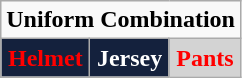<table class="wikitable"  style="display: inline-table;">
<tr>
<td align="center" Colspan="3"><strong>Uniform Combination</strong></td>
</tr>
<tr align="center">
<td style="background:#14213D; color:red"><strong>Helmet</strong></td>
<td style="background:#14213D; color:white"><strong>Jersey</strong></td>
<td style="background:lightgrey; color:red"><strong>Pants</strong></td>
</tr>
</table>
